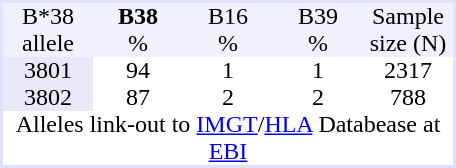<table border="0" cellspacing="0" cellpadding="0" align="left" style="text-align:center; background:#ffffff; margin-right: 3em; border:2px #e0e0ff solid;">
<tr style="background:#f0f0ff">
<td style="width:60px">B*38</td>
<td style="width:60px"><strong>B38</strong></td>
<td style="width:60px">B16</td>
<td style="width:60px">B39</td>
<td style="width:60px">Sample</td>
</tr>
<tr style="background:#f0f0ff">
<td>allele</td>
<td>%</td>
<td>%</td>
<td>%</td>
<td>size (N)</td>
</tr>
<tr>
<td style = "background:#e8e8f8">3801</td>
<td>94</td>
<td>1</td>
<td>1</td>
<td>2317</td>
</tr>
<tr>
<td style = "background:#e8e8f8">3802</td>
<td>87</td>
<td>2</td>
<td>2</td>
<td>788</td>
</tr>
<tr>
<td colspan = 6>Alleles link-out to <a href='#'>IMGT</a>/<a href='#'>HLA</a> Databease at <a href='#'>EBI</a></td>
</tr>
</table>
